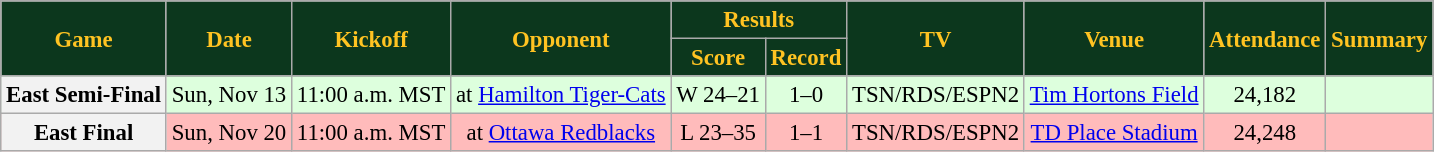<table class="wikitable" style="font-size: 95%;">
<tr>
<th style="background:#0C371D;color:#ffc322;" rowspan=2>Game</th>
<th style="background:#0C371D;color:#ffc322;" rowspan=2>Date</th>
<th style="background:#0C371D;color:#ffc322;" rowspan=2>Kickoff</th>
<th style="background:#0C371D;color:#ffc322;" rowspan=2>Opponent</th>
<th style="background:#0C371D;color:#ffc322;" colspan=2>Results</th>
<th style="background:#0C371D;color:#ffc322;" rowspan=2>TV</th>
<th style="background:#0C371D;color:#ffc322;" rowspan=2>Venue</th>
<th style="background:#0C371D;color:#ffc322;" rowspan=2>Attendance</th>
<th style="background:#0C371D;color:#ffc322;" rowspan=2>Summary</th>
</tr>
<tr>
<th style="background:#0C371D;color:#ffc322;">Score</th>
<th style="background:#0C371D;color:#ffc322;">Record</th>
</tr>
<tr align="center" bgcolor="#ddffdd">
<th align="center"><strong>East Semi-Final</strong></th>
<td align="center">Sun, Nov 13</td>
<td align="center">11:00 a.m. MST</td>
<td align="center">at <a href='#'>Hamilton Tiger-Cats</a></td>
<td align="center">W 24–21</td>
<td align="center">1–0</td>
<td align="center">TSN/RDS/ESPN2</td>
<td align="center"><a href='#'>Tim Hortons Field</a></td>
<td align="center">24,182</td>
<td align="center"></td>
</tr>
<tr align="center" bgcolor="#ffbbbb">
<th align="center"><strong>East Final</strong></th>
<td align="center">Sun, Nov 20</td>
<td align="center">11:00 a.m. MST</td>
<td align="center">at <a href='#'>Ottawa Redblacks</a></td>
<td align="center">L 23–35</td>
<td align="center">1–1</td>
<td align="center">TSN/RDS/ESPN2</td>
<td align="center"><a href='#'>TD Place Stadium</a></td>
<td align="center">24,248</td>
<td align="center"></td>
</tr>
</table>
